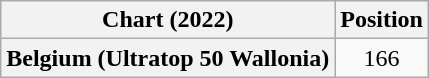<table class="wikitable plainrowheaders" style="text-align:center">
<tr>
<th scope="col">Chart (2022)</th>
<th scope="col">Position</th>
</tr>
<tr>
<th scope="row">Belgium (Ultratop 50 Wallonia)</th>
<td>166</td>
</tr>
</table>
